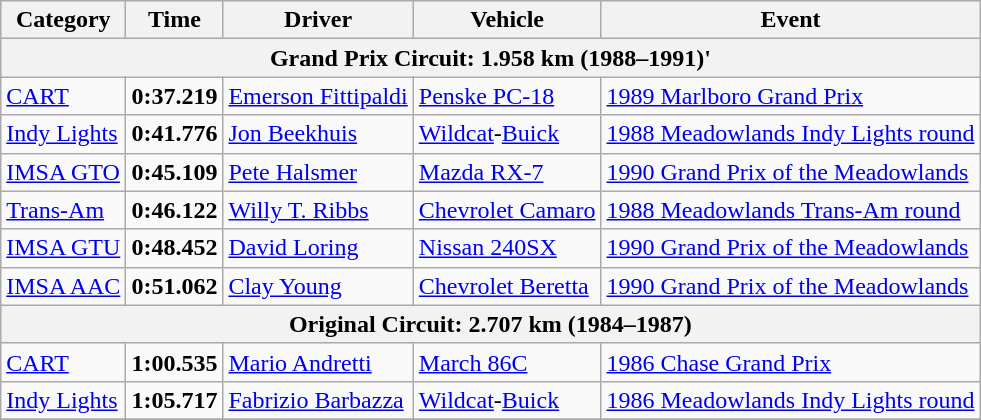<table class="wikitable">
<tr>
<th>Category</th>
<th>Time</th>
<th>Driver</th>
<th>Vehicle</th>
<th>Event</th>
</tr>
<tr>
<th colspan=5>Grand Prix Circuit: 1.958 km (1988–1991)'</th>
</tr>
<tr>
<td><a href='#'>CART</a></td>
<td><strong>0:37.219</strong></td>
<td><a href='#'>Emerson Fittipaldi</a></td>
<td><a href='#'>Penske PC-18</a></td>
<td><a href='#'>1989 Marlboro Grand Prix</a></td>
</tr>
<tr>
<td><a href='#'>Indy Lights</a></td>
<td><strong>0:41.776</strong></td>
<td><a href='#'>Jon Beekhuis</a></td>
<td><a href='#'>Wildcat</a>-<a href='#'>Buick</a></td>
<td><a href='#'>1988 Meadowlands Indy Lights round</a></td>
</tr>
<tr>
<td><a href='#'>IMSA GTO</a></td>
<td><strong>0:45.109</strong></td>
<td><a href='#'>Pete Halsmer</a></td>
<td><a href='#'>Mazda RX-7</a></td>
<td><a href='#'>1990 Grand Prix of the Meadowlands</a></td>
</tr>
<tr>
<td><a href='#'>Trans-Am</a></td>
<td><strong>0:46.122</strong></td>
<td><a href='#'>Willy T. Ribbs</a></td>
<td><a href='#'>Chevrolet Camaro</a></td>
<td><a href='#'>1988 Meadowlands Trans-Am round</a></td>
</tr>
<tr>
<td><a href='#'>IMSA GTU</a></td>
<td><strong>0:48.452</strong></td>
<td><a href='#'>David Loring</a></td>
<td><a href='#'>Nissan 240SX</a></td>
<td><a href='#'>1990 Grand Prix of the Meadowlands</a></td>
</tr>
<tr>
<td><a href='#'>IMSA AAC</a></td>
<td><strong>0:51.062</strong></td>
<td><a href='#'>Clay Young</a></td>
<td><a href='#'>Chevrolet Beretta</a></td>
<td><a href='#'>1990 Grand Prix of the Meadowlands</a></td>
</tr>
<tr>
<th colspan=5>Original Circuit: 2.707 km (1984–1987)</th>
</tr>
<tr>
<td><a href='#'>CART</a></td>
<td><strong>1:00.535</strong></td>
<td><a href='#'>Mario Andretti</a></td>
<td><a href='#'>March 86C</a></td>
<td><a href='#'>1986 Chase Grand Prix</a></td>
</tr>
<tr>
<td><a href='#'>Indy Lights</a></td>
<td><strong>1:05.717</strong></td>
<td><a href='#'>Fabrizio Barbazza</a></td>
<td><a href='#'>Wildcat</a>-<a href='#'>Buick</a></td>
<td><a href='#'>1986 Meadowlands Indy Lights round</a></td>
</tr>
<tr>
</tr>
</table>
